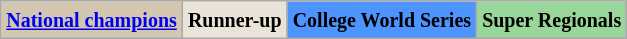<table class="wikitable">
<tr>
<td style="background:#d4c7b1;"><small><strong><a href='#'>National champions</a></strong></small></td>
<td style="background:#EAE3D8;"><small><strong>Runner-up</strong></small></td>
<td style="background:#4D94FF;"><small><strong>College World Series</strong></small></td>
<td style="background:#99D699;"><small><strong>Super Regionals</strong></small></td>
</tr>
</table>
